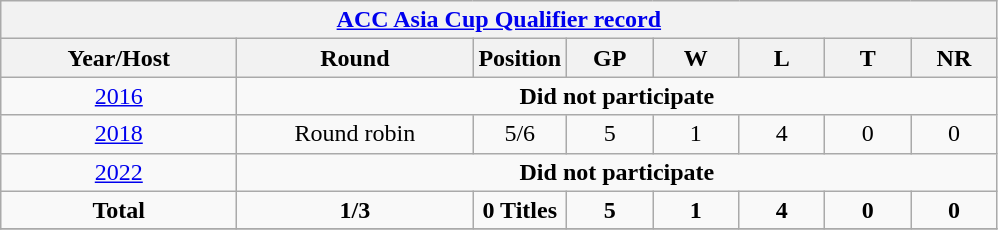<table class="wikitable" style="text-align: center;">
<tr>
<th colspan=8><a href='#'>ACC Asia Cup Qualifier record</a></th>
</tr>
<tr>
<th width=150>Year/Host</th>
<th width=150>Round</th>
<th width=50>Position</th>
<th width=50>GP</th>
<th width=50>W</th>
<th width=50>L</th>
<th width=50>T</th>
<th width=50>NR</th>
</tr>
<tr>
<td> <a href='#'>2016</a></td>
<td colspan="7" rowspan="1"><strong>Did not participate</strong></td>
</tr>
<tr>
<td> <a href='#'>2018</a></td>
<td>Round robin</td>
<td>5/6</td>
<td>5</td>
<td>1</td>
<td>4</td>
<td>0</td>
<td>0</td>
</tr>
<tr>
<td> <a href='#'>2022</a></td>
<td colspan="7" rowspan="1"><strong>Did not participate</strong></td>
</tr>
<tr>
<td><strong>Total</strong></td>
<td><strong>1/3</strong></td>
<td><strong>0 Titles</strong></td>
<td><strong>5</strong></td>
<td><strong>1</strong></td>
<td><strong>4</strong></td>
<td><strong>0</strong></td>
<td><strong>0</strong></td>
</tr>
<tr>
</tr>
</table>
